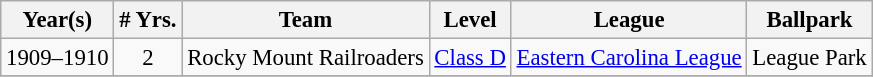<table class="wikitable" style="text-align:center; font-size: 95%;">
<tr>
<th>Year(s)</th>
<th># Yrs.</th>
<th>Team</th>
<th>Level</th>
<th>League</th>
<th>Ballpark</th>
</tr>
<tr>
<td>1909–1910</td>
<td>2</td>
<td>Rocky Mount Railroaders</td>
<td><a href='#'>Class D</a></td>
<td><a href='#'>Eastern Carolina League</a></td>
<td>League Park</td>
</tr>
<tr>
</tr>
</table>
